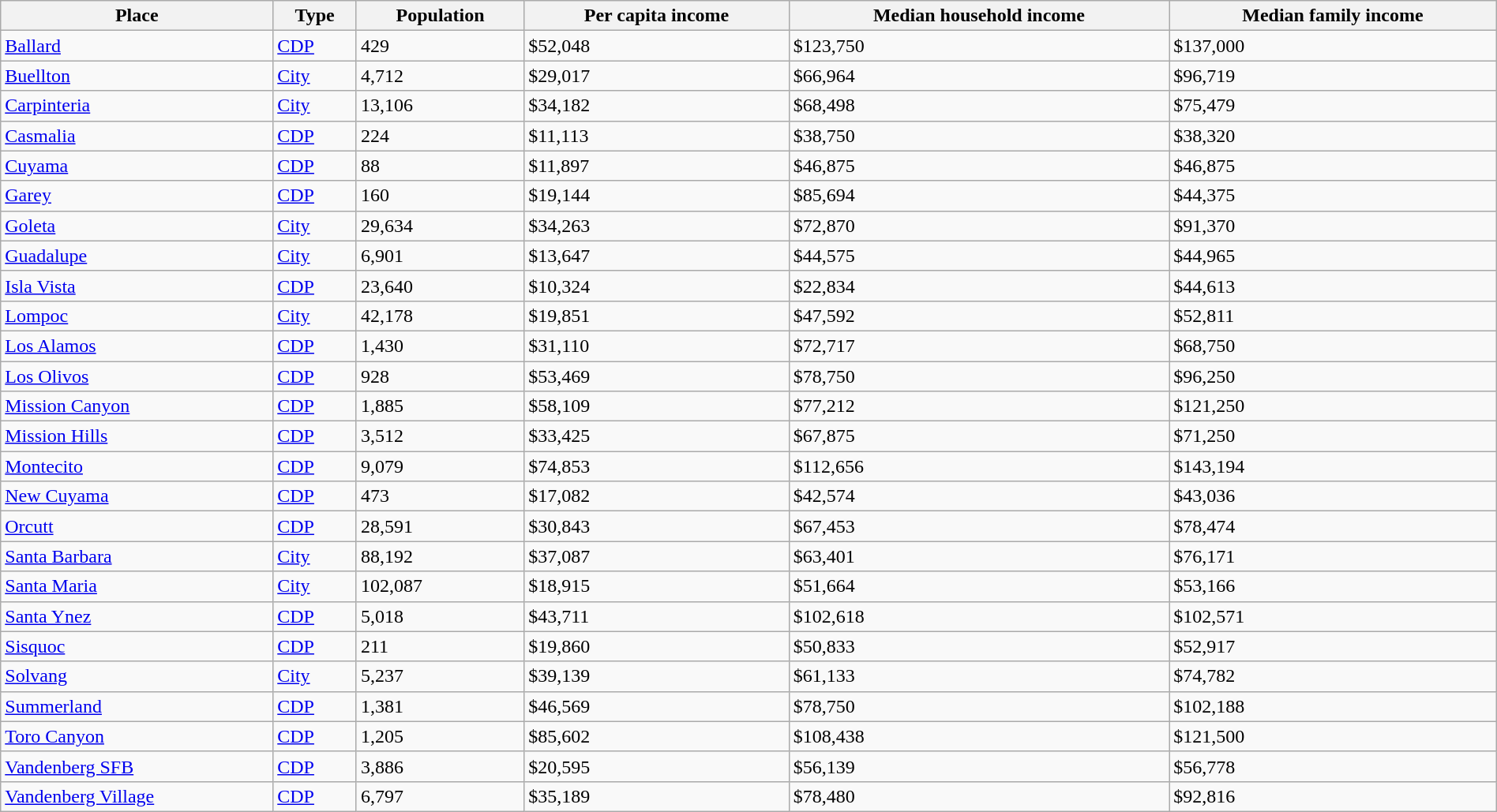<table class="wikitable collapsible collapsed sortable" style="width: 100%;">
<tr>
<th>Place</th>
<th>Type</th>
<th>Population</th>
<th data-sort-type="currency">Per capita income</th>
<th data-sort-type="currency">Median household income</th>
<th data-sort-type="currency">Median family income</th>
</tr>
<tr>
<td><a href='#'>Ballard</a></td>
<td><a href='#'>CDP</a></td>
<td>429</td>
<td>$52,048</td>
<td>$123,750</td>
<td>$137,000</td>
</tr>
<tr>
<td><a href='#'>Buellton</a></td>
<td><a href='#'>City</a></td>
<td>4,712</td>
<td>$29,017</td>
<td>$66,964</td>
<td>$96,719</td>
</tr>
<tr>
<td><a href='#'>Carpinteria</a></td>
<td><a href='#'>City</a></td>
<td>13,106</td>
<td>$34,182</td>
<td>$68,498</td>
<td>$75,479</td>
</tr>
<tr>
<td><a href='#'>Casmalia</a></td>
<td><a href='#'>CDP</a></td>
<td>224</td>
<td>$11,113</td>
<td>$38,750</td>
<td>$38,320</td>
</tr>
<tr>
<td><a href='#'>Cuyama</a></td>
<td><a href='#'>CDP</a></td>
<td>88</td>
<td>$11,897</td>
<td>$46,875</td>
<td>$46,875</td>
</tr>
<tr>
<td><a href='#'>Garey</a></td>
<td><a href='#'>CDP</a></td>
<td>160</td>
<td>$19,144</td>
<td>$85,694</td>
<td>$44,375</td>
</tr>
<tr>
<td><a href='#'>Goleta</a></td>
<td><a href='#'>City</a></td>
<td>29,634</td>
<td>$34,263</td>
<td>$72,870</td>
<td>$91,370</td>
</tr>
<tr>
<td><a href='#'>Guadalupe</a></td>
<td><a href='#'>City</a></td>
<td>6,901</td>
<td>$13,647</td>
<td>$44,575</td>
<td>$44,965</td>
</tr>
<tr>
<td><a href='#'>Isla Vista</a></td>
<td><a href='#'>CDP</a></td>
<td>23,640</td>
<td>$10,324</td>
<td>$22,834</td>
<td>$44,613</td>
</tr>
<tr>
<td><a href='#'>Lompoc</a></td>
<td><a href='#'>City</a></td>
<td>42,178</td>
<td>$19,851</td>
<td>$47,592</td>
<td>$52,811</td>
</tr>
<tr>
<td><a href='#'>Los Alamos</a></td>
<td><a href='#'>CDP</a></td>
<td>1,430</td>
<td>$31,110</td>
<td>$72,717</td>
<td>$68,750</td>
</tr>
<tr>
<td><a href='#'>Los Olivos</a></td>
<td><a href='#'>CDP</a></td>
<td>928</td>
<td>$53,469</td>
<td>$78,750</td>
<td>$96,250</td>
</tr>
<tr>
<td><a href='#'>Mission Canyon</a></td>
<td><a href='#'>CDP</a></td>
<td>1,885</td>
<td>$58,109</td>
<td>$77,212</td>
<td>$121,250</td>
</tr>
<tr>
<td><a href='#'>Mission Hills</a></td>
<td><a href='#'>CDP</a></td>
<td>3,512</td>
<td>$33,425</td>
<td>$67,875</td>
<td>$71,250</td>
</tr>
<tr>
<td><a href='#'>Montecito</a></td>
<td><a href='#'>CDP</a></td>
<td>9,079</td>
<td>$74,853</td>
<td>$112,656</td>
<td>$143,194</td>
</tr>
<tr>
<td><a href='#'>New Cuyama</a></td>
<td><a href='#'>CDP</a></td>
<td>473</td>
<td>$17,082</td>
<td>$42,574</td>
<td>$43,036</td>
</tr>
<tr>
<td><a href='#'>Orcutt</a></td>
<td><a href='#'>CDP</a></td>
<td>28,591</td>
<td>$30,843</td>
<td>$67,453</td>
<td>$78,474</td>
</tr>
<tr>
<td><a href='#'>Santa Barbara</a></td>
<td><a href='#'>City</a></td>
<td>88,192</td>
<td>$37,087</td>
<td>$63,401</td>
<td>$76,171</td>
</tr>
<tr>
<td><a href='#'>Santa Maria</a></td>
<td><a href='#'>City</a></td>
<td>102,087</td>
<td>$18,915</td>
<td>$51,664</td>
<td>$53,166</td>
</tr>
<tr>
<td><a href='#'>Santa Ynez</a></td>
<td><a href='#'>CDP</a></td>
<td>5,018</td>
<td>$43,711</td>
<td>$102,618</td>
<td>$102,571</td>
</tr>
<tr>
<td><a href='#'>Sisquoc</a></td>
<td><a href='#'>CDP</a></td>
<td>211</td>
<td>$19,860</td>
<td>$50,833</td>
<td>$52,917</td>
</tr>
<tr>
<td><a href='#'>Solvang</a></td>
<td><a href='#'>City</a></td>
<td>5,237</td>
<td>$39,139</td>
<td>$61,133</td>
<td>$74,782</td>
</tr>
<tr>
<td><a href='#'>Summerland</a></td>
<td><a href='#'>CDP</a></td>
<td>1,381</td>
<td>$46,569</td>
<td>$78,750</td>
<td>$102,188</td>
</tr>
<tr>
<td><a href='#'>Toro Canyon</a></td>
<td><a href='#'>CDP</a></td>
<td>1,205</td>
<td>$85,602</td>
<td>$108,438</td>
<td>$121,500</td>
</tr>
<tr>
<td><a href='#'>Vandenberg SFB</a></td>
<td><a href='#'>CDP</a></td>
<td>3,886</td>
<td>$20,595</td>
<td>$56,139</td>
<td>$56,778</td>
</tr>
<tr>
<td><a href='#'>Vandenberg Village</a></td>
<td><a href='#'>CDP</a></td>
<td>6,797</td>
<td>$35,189</td>
<td>$78,480</td>
<td>$92,816</td>
</tr>
</table>
